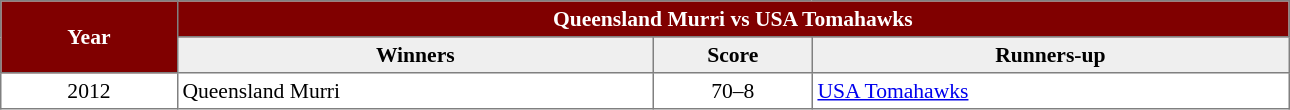<table border=1 style="border-collapse:collapse; font-size:90%;" cellpadding=3 cellspacing=0 width=68%>
<tr style="background:#800000; color:white">
<th rowspan=2 width=10%>Year</th>
<th rowspan=1 colspan=3>Queensland Murri vs USA Tomahawks</th>
</tr>
<tr bgcolor=#EFEFEF>
<th rowspan=1 width=27%>Winners</th>
<th rowspan=1 width=9%>Score</th>
<th rowspan=1 width=27%>Runners-up</th>
</tr>
<tr align="center" bgcolor=#FFFFFF>
<td>2012</td>
<td align=left> Queensland Murri</td>
<td>70–8</td>
<td align=left><a href='#'>USA Tomahawks</a></td>
</tr>
</table>
